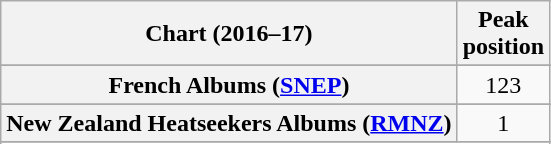<table class="wikitable sortable plainrowheaders" style="text-align:center">
<tr>
<th scope="col">Chart (2016–17)</th>
<th scope="col">Peak<br> position</th>
</tr>
<tr>
</tr>
<tr>
</tr>
<tr>
</tr>
<tr>
</tr>
<tr>
</tr>
<tr>
<th scope="row">French Albums (<a href='#'>SNEP</a>)</th>
<td>123</td>
</tr>
<tr>
</tr>
<tr>
</tr>
<tr>
<th scope="row">New Zealand Heatseekers Albums (<a href='#'>RMNZ</a>)</th>
<td>1</td>
</tr>
<tr>
</tr>
<tr>
</tr>
<tr>
</tr>
<tr>
</tr>
<tr>
</tr>
<tr>
</tr>
</table>
